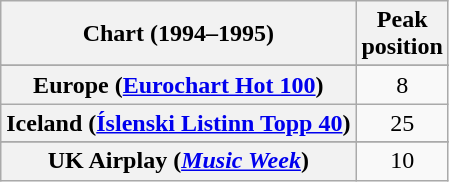<table class="wikitable sortable plainrowheaders" style="text-align:center">
<tr>
<th>Chart (1994–1995)</th>
<th>Peak<br>position</th>
</tr>
<tr>
</tr>
<tr>
</tr>
<tr>
<th scope="row">Europe (<a href='#'>Eurochart Hot 100</a>)</th>
<td>8</td>
</tr>
<tr>
<th scope="row">Iceland (<a href='#'>Íslenski Listinn Topp 40</a>)</th>
<td>25</td>
</tr>
<tr>
</tr>
<tr>
</tr>
<tr>
</tr>
<tr>
</tr>
<tr>
</tr>
<tr>
</tr>
<tr>
<th scope="row">UK Airplay (<em><a href='#'>Music Week</a></em>)</th>
<td>10</td>
</tr>
</table>
